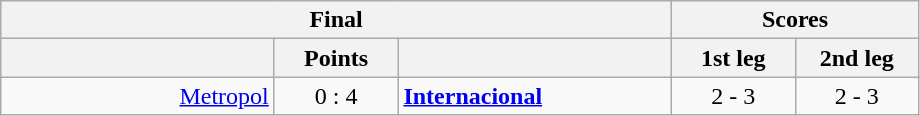<table class="wikitable" style="text-align:center;">
<tr>
<th colspan=3>Final</th>
<th colspan=3>Scores</th>
</tr>
<tr>
<th width="175"></th>
<th width="75">Points</th>
<th width="175"></th>
<th width="75">1st leg</th>
<th width="75">2nd leg</th>
</tr>
<tr>
<td align=right><a href='#'>Metropol</a></td>
<td>0 : 4</td>
<td align=left><strong><a href='#'>Internacional</a></strong></td>
<td>2 - 3</td>
<td>2 - 3</td>
</tr>
</table>
